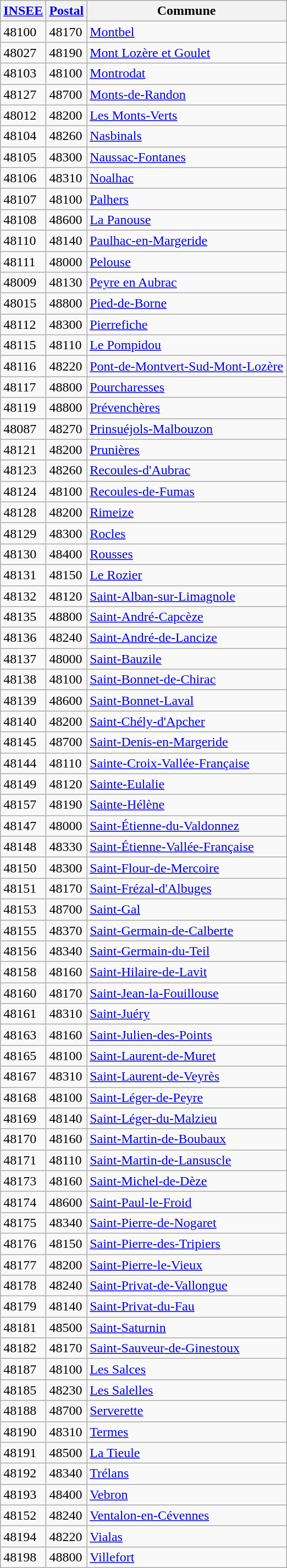<table class="wikitable sortable">
<tr>
<th><a href='#'>INSEE</a></th>
<th><a href='#'>Postal</a></th>
<th>Commune</th>
</tr>
<tr>
<td>48100</td>
<td>48170</td>
<td><a href='#'>Montbel</a></td>
</tr>
<tr>
<td>48027</td>
<td>48190</td>
<td><a href='#'>Mont Lozère et Goulet</a></td>
</tr>
<tr>
<td>48103</td>
<td>48100</td>
<td><a href='#'>Montrodat</a></td>
</tr>
<tr>
<td>48127</td>
<td>48700</td>
<td><a href='#'>Monts-de-Randon</a></td>
</tr>
<tr>
<td>48012</td>
<td>48200</td>
<td><a href='#'>Les Monts-Verts</a></td>
</tr>
<tr>
<td>48104</td>
<td>48260</td>
<td><a href='#'>Nasbinals</a></td>
</tr>
<tr>
<td>48105</td>
<td>48300</td>
<td><a href='#'>Naussac-Fontanes</a></td>
</tr>
<tr>
<td>48106</td>
<td>48310</td>
<td><a href='#'>Noalhac</a></td>
</tr>
<tr>
<td>48107</td>
<td>48100</td>
<td><a href='#'>Palhers</a></td>
</tr>
<tr>
<td>48108</td>
<td>48600</td>
<td><a href='#'>La Panouse</a></td>
</tr>
<tr>
<td>48110</td>
<td>48140</td>
<td><a href='#'>Paulhac-en-Margeride</a></td>
</tr>
<tr>
<td>48111</td>
<td>48000</td>
<td><a href='#'>Pelouse</a></td>
</tr>
<tr>
<td>48009</td>
<td>48130</td>
<td><a href='#'>Peyre en Aubrac</a></td>
</tr>
<tr>
<td>48015</td>
<td>48800</td>
<td><a href='#'>Pied-de-Borne</a></td>
</tr>
<tr>
<td>48112</td>
<td>48300</td>
<td><a href='#'>Pierrefiche</a></td>
</tr>
<tr>
<td>48115</td>
<td>48110</td>
<td><a href='#'>Le Pompidou</a></td>
</tr>
<tr>
<td>48116</td>
<td>48220</td>
<td><a href='#'>Pont-de-Montvert-Sud-Mont-Lozère</a></td>
</tr>
<tr>
<td>48117</td>
<td>48800</td>
<td><a href='#'>Pourcharesses</a></td>
</tr>
<tr>
<td>48119</td>
<td>48800</td>
<td><a href='#'>Prévenchères</a></td>
</tr>
<tr>
<td>48087</td>
<td>48270</td>
<td><a href='#'>Prinsuéjols-Malbouzon</a></td>
</tr>
<tr>
<td>48121</td>
<td>48200</td>
<td><a href='#'>Prunières</a></td>
</tr>
<tr>
<td>48123</td>
<td>48260</td>
<td><a href='#'>Recoules-d'Aubrac</a></td>
</tr>
<tr>
<td>48124</td>
<td>48100</td>
<td><a href='#'>Recoules-de-Fumas</a></td>
</tr>
<tr>
<td>48128</td>
<td>48200</td>
<td><a href='#'>Rimeize</a></td>
</tr>
<tr>
<td>48129</td>
<td>48300</td>
<td><a href='#'>Rocles</a></td>
</tr>
<tr>
<td>48130</td>
<td>48400</td>
<td><a href='#'>Rousses</a></td>
</tr>
<tr>
<td>48131</td>
<td>48150</td>
<td><a href='#'>Le Rozier</a></td>
</tr>
<tr>
<td>48132</td>
<td>48120</td>
<td><a href='#'>Saint-Alban-sur-Limagnole</a></td>
</tr>
<tr>
<td>48135</td>
<td>48800</td>
<td><a href='#'>Saint-André-Capcèze</a></td>
</tr>
<tr>
<td>48136</td>
<td>48240</td>
<td><a href='#'>Saint-André-de-Lancize</a></td>
</tr>
<tr>
<td>48137</td>
<td>48000</td>
<td><a href='#'>Saint-Bauzile</a></td>
</tr>
<tr>
<td>48138</td>
<td>48100</td>
<td><a href='#'>Saint-Bonnet-de-Chirac</a></td>
</tr>
<tr>
<td>48139</td>
<td>48600</td>
<td><a href='#'>Saint-Bonnet-Laval</a></td>
</tr>
<tr>
<td>48140</td>
<td>48200</td>
<td><a href='#'>Saint-Chély-d'Apcher</a></td>
</tr>
<tr>
<td>48145</td>
<td>48700</td>
<td><a href='#'>Saint-Denis-en-Margeride</a></td>
</tr>
<tr>
<td>48144</td>
<td>48110</td>
<td><a href='#'>Sainte-Croix-Vallée-Française</a></td>
</tr>
<tr>
<td>48149</td>
<td>48120</td>
<td><a href='#'>Sainte-Eulalie</a></td>
</tr>
<tr>
<td>48157</td>
<td>48190</td>
<td><a href='#'>Sainte-Hélène</a></td>
</tr>
<tr>
<td>48147</td>
<td>48000</td>
<td><a href='#'>Saint-Étienne-du-Valdonnez</a></td>
</tr>
<tr>
<td>48148</td>
<td>48330</td>
<td><a href='#'>Saint-Étienne-Vallée-Française</a></td>
</tr>
<tr>
<td>48150</td>
<td>48300</td>
<td><a href='#'>Saint-Flour-de-Mercoire</a></td>
</tr>
<tr>
<td>48151</td>
<td>48170</td>
<td><a href='#'>Saint-Frézal-d'Albuges</a></td>
</tr>
<tr>
<td>48153</td>
<td>48700</td>
<td><a href='#'>Saint-Gal</a></td>
</tr>
<tr>
<td>48155</td>
<td>48370</td>
<td><a href='#'>Saint-Germain-de-Calberte</a></td>
</tr>
<tr>
<td>48156</td>
<td>48340</td>
<td><a href='#'>Saint-Germain-du-Teil</a></td>
</tr>
<tr>
<td>48158</td>
<td>48160</td>
<td><a href='#'>Saint-Hilaire-de-Lavit</a></td>
</tr>
<tr>
<td>48160</td>
<td>48170</td>
<td><a href='#'>Saint-Jean-la-Fouillouse</a></td>
</tr>
<tr>
<td>48161</td>
<td>48310</td>
<td><a href='#'>Saint-Juéry</a></td>
</tr>
<tr>
<td>48163</td>
<td>48160</td>
<td><a href='#'>Saint-Julien-des-Points</a></td>
</tr>
<tr>
<td>48165</td>
<td>48100</td>
<td><a href='#'>Saint-Laurent-de-Muret</a></td>
</tr>
<tr>
<td>48167</td>
<td>48310</td>
<td><a href='#'>Saint-Laurent-de-Veyrès</a></td>
</tr>
<tr>
<td>48168</td>
<td>48100</td>
<td><a href='#'>Saint-Léger-de-Peyre</a></td>
</tr>
<tr>
<td>48169</td>
<td>48140</td>
<td><a href='#'>Saint-Léger-du-Malzieu</a></td>
</tr>
<tr>
<td>48170</td>
<td>48160</td>
<td><a href='#'>Saint-Martin-de-Boubaux</a></td>
</tr>
<tr>
<td>48171</td>
<td>48110</td>
<td><a href='#'>Saint-Martin-de-Lansuscle</a></td>
</tr>
<tr>
<td>48173</td>
<td>48160</td>
<td><a href='#'>Saint-Michel-de-Dèze</a></td>
</tr>
<tr>
<td>48174</td>
<td>48600</td>
<td><a href='#'>Saint-Paul-le-Froid</a></td>
</tr>
<tr>
<td>48175</td>
<td>48340</td>
<td><a href='#'>Saint-Pierre-de-Nogaret</a></td>
</tr>
<tr>
<td>48176</td>
<td>48150</td>
<td><a href='#'>Saint-Pierre-des-Tripiers</a></td>
</tr>
<tr>
<td>48177</td>
<td>48200</td>
<td><a href='#'>Saint-Pierre-le-Vieux</a></td>
</tr>
<tr>
<td>48178</td>
<td>48240</td>
<td><a href='#'>Saint-Privat-de-Vallongue</a></td>
</tr>
<tr>
<td>48179</td>
<td>48140</td>
<td><a href='#'>Saint-Privat-du-Fau</a></td>
</tr>
<tr>
<td>48181</td>
<td>48500</td>
<td><a href='#'>Saint-Saturnin</a></td>
</tr>
<tr>
<td>48182</td>
<td>48170</td>
<td><a href='#'>Saint-Sauveur-de-Ginestoux</a></td>
</tr>
<tr>
<td>48187</td>
<td>48100</td>
<td><a href='#'>Les Salces</a></td>
</tr>
<tr>
<td>48185</td>
<td>48230</td>
<td><a href='#'>Les Salelles</a></td>
</tr>
<tr>
<td>48188</td>
<td>48700</td>
<td><a href='#'>Serverette</a></td>
</tr>
<tr>
<td>48190</td>
<td>48310</td>
<td><a href='#'>Termes</a></td>
</tr>
<tr>
<td>48191</td>
<td>48500</td>
<td><a href='#'>La Tieule</a></td>
</tr>
<tr>
<td>48192</td>
<td>48340</td>
<td><a href='#'>Trélans</a></td>
</tr>
<tr>
<td>48193</td>
<td>48400</td>
<td><a href='#'>Vebron</a></td>
</tr>
<tr>
<td>48152</td>
<td>48240</td>
<td><a href='#'>Ventalon-en-Cévennes</a></td>
</tr>
<tr>
<td>48194</td>
<td>48220</td>
<td><a href='#'>Vialas</a></td>
</tr>
<tr>
<td>48198</td>
<td>48800</td>
<td><a href='#'>Villefort</a></td>
</tr>
</table>
